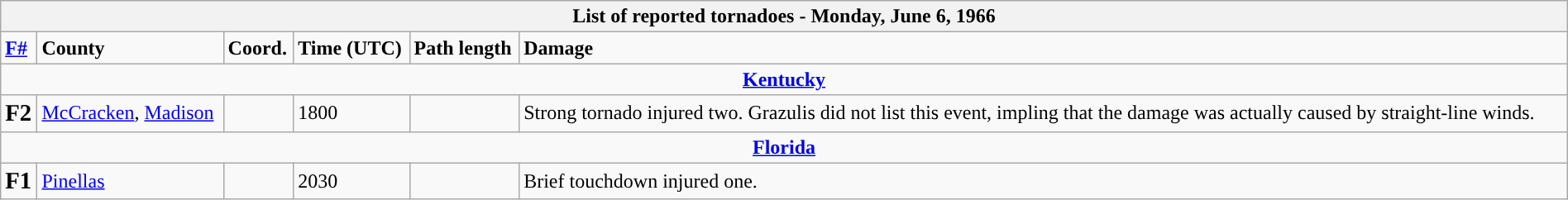<table class="wikitable collapsible" style="width:100%;">
<tr>
<th colspan="6">List of reported tornadoes - Monday, June 6, 1966</th>
</tr>
<tr>
<td><strong><a href='#'>F#</a></strong></td>
<td><strong>County</strong></td>
<td><strong>Coord.</strong></td>
<td><strong>Time (UTC)</strong></td>
<td><strong>Path length</strong></td>
<td><strong>Damage</strong></td>
</tr>
<tr>
<td colspan="6" style="text-align:center;"><strong><a href='#'>Kentucky</a></strong></td>
</tr>
<tr>
<td><big><strong>F2</strong></big></td>
<td><a href='#'>McCracken</a>, <a href='#'>Madison</a></td>
<td></td>
<td>1800</td>
<td></td>
<td>Strong tornado injured two. Grazulis did not list this event, impling that the damage was actually caused by straight-line winds.</td>
</tr>
<tr>
<td colspan="6" style="text-align:center;"><strong><a href='#'>Florida</a></strong></td>
</tr>
<tr>
<td><big><strong>F1</strong></big></td>
<td><a href='#'>Pinellas</a></td>
<td></td>
<td>2030</td>
<td></td>
<td>Brief touchdown injured one.</td>
</tr>
</table>
